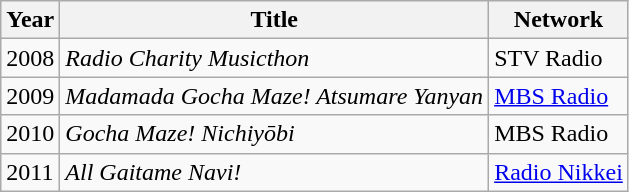<table class="wikitable">
<tr>
<th>Year</th>
<th>Title</th>
<th>Network</th>
</tr>
<tr>
<td>2008</td>
<td><em>Radio Charity Musicthon</em></td>
<td>STV Radio</td>
</tr>
<tr>
<td>2009</td>
<td><em>Madamada Gocha Maze! Atsumare Yanyan</em></td>
<td><a href='#'>MBS Radio</a></td>
</tr>
<tr>
<td>2010</td>
<td><em>Gocha Maze! Nichiyōbi</em></td>
<td>MBS Radio</td>
</tr>
<tr>
<td>2011</td>
<td><em>All Gaitame Navi!</em></td>
<td><a href='#'>Radio Nikkei</a></td>
</tr>
</table>
